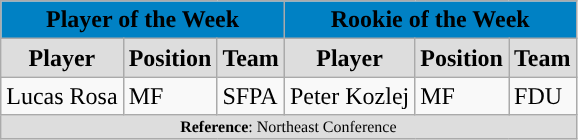<table class="wikitable">
<tr>
<th colspan="3" style="background:#0081C4;"><span>Player of the Week</span></th>
<th colspan="3" style="background:#0081C4;"><span>Rookie of the Week</span></th>
</tr>
<tr>
<th style="background:#ddd;">Player</th>
<th style="background:#ddd;">Position</th>
<th style="background:#ddd;">Team</th>
<th style="background:#ddd;">Player</th>
<th style="background:#ddd;">Position</th>
<th style="background:#ddd;">Team</th>
</tr>
<tr>
<td>Lucas Rosa</td>
<td>MF</td>
<td>SFPA</td>
<td>Peter Kozlej</td>
<td>MF</td>
<td>FDU</td>
</tr>
<tr>
<td colspan="12"  style="font-size:8pt; text-align:center; background:#ddd;"><strong>Reference</strong>: Northeast Conference</td>
</tr>
</table>
